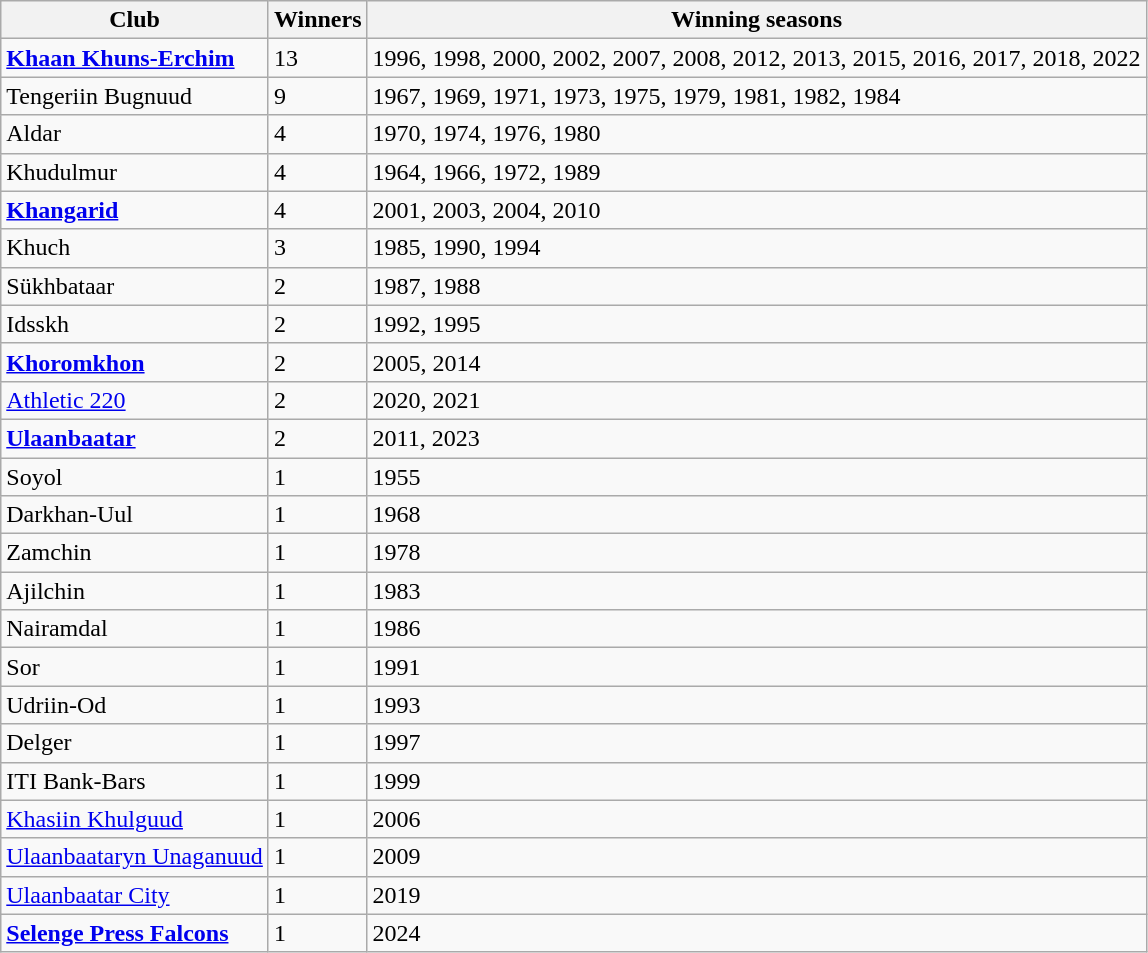<table class="wikitable">
<tr>
<th>Club</th>
<th>Winners</th>
<th>Winning seasons</th>
</tr>
<tr>
<td><strong><a href='#'>Khaan Khuns-Erchim</a></strong></td>
<td>13</td>
<td>1996, 1998, 2000, 2002, 2007, 2008, 2012, 2013, 2015, 2016, 2017, 2018, 2022</td>
</tr>
<tr>
<td>Tengeriin Bugnuud</td>
<td>9</td>
<td>1967, 1969, 1971, 1973, 1975, 1979, 1981, 1982, 1984</td>
</tr>
<tr>
<td>Aldar</td>
<td>4</td>
<td>1970, 1974, 1976, 1980</td>
</tr>
<tr>
<td>Khudulmur</td>
<td>4</td>
<td>1964, 1966, 1972, 1989</td>
</tr>
<tr>
<td><strong><a href='#'>Khangarid</a></strong></td>
<td>4</td>
<td>2001, 2003, 2004, 2010</td>
</tr>
<tr>
<td>Khuch</td>
<td>3</td>
<td>1985, 1990, 1994</td>
</tr>
<tr>
<td>Sükhbataar</td>
<td>2</td>
<td>1987, 1988</td>
</tr>
<tr>
<td>Idsskh</td>
<td>2</td>
<td>1992, 1995</td>
</tr>
<tr>
<td><strong><a href='#'>Khoromkhon</a></strong></td>
<td>2</td>
<td>2005, 2014</td>
</tr>
<tr>
<td><a href='#'>Athletic 220</a></td>
<td>2</td>
<td>2020, 2021</td>
</tr>
<tr>
<td><strong><a href='#'>Ulaanbaatar</a></strong></td>
<td>2</td>
<td>2011, 2023</td>
</tr>
<tr>
<td>Soyol</td>
<td>1</td>
<td>1955</td>
</tr>
<tr>
<td>Darkhan-Uul</td>
<td>1</td>
<td>1968</td>
</tr>
<tr>
<td>Zamchin</td>
<td>1</td>
<td>1978</td>
</tr>
<tr>
<td>Ajilchin</td>
<td>1</td>
<td>1983</td>
</tr>
<tr>
<td>Nairamdal</td>
<td>1</td>
<td>1986</td>
</tr>
<tr>
<td>Sor</td>
<td>1</td>
<td>1991</td>
</tr>
<tr>
<td>Udriin-Od</td>
<td>1</td>
<td>1993</td>
</tr>
<tr>
<td>Delger</td>
<td>1</td>
<td>1997</td>
</tr>
<tr>
<td>ITI Bank-Bars</td>
<td>1</td>
<td>1999</td>
</tr>
<tr>
<td><a href='#'>Khasiin Khulguud</a></td>
<td>1</td>
<td>2006</td>
</tr>
<tr>
<td><a href='#'>Ulaanbaataryn Unaganuud</a></td>
<td>1</td>
<td>2009</td>
</tr>
<tr>
<td><a href='#'>Ulaanbaatar City</a></td>
<td>1</td>
<td>2019</td>
</tr>
<tr>
<td><strong><a href='#'>Selenge Press Falcons</a></strong></td>
<td>1</td>
<td>2024</td>
</tr>
</table>
